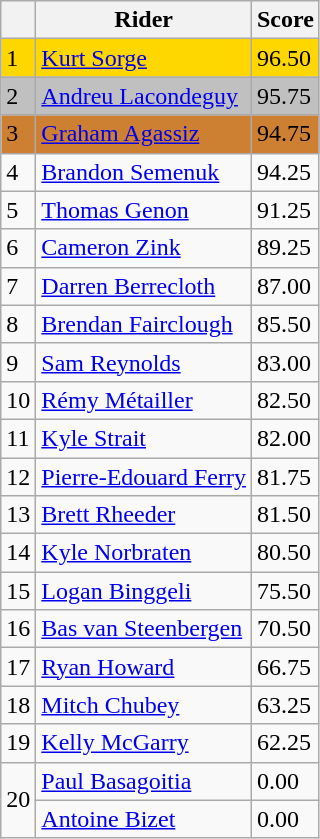<table class="wikitable">
<tr>
<th></th>
<th>Rider</th>
<th>Score</th>
</tr>
<tr style="background:gold;">
<td>1</td>
<td> <a href='#'>Kurt Sorge</a></td>
<td>96.50</td>
</tr>
<tr style="background:silver;">
<td>2</td>
<td> <a href='#'>Andreu Lacondeguy</a></td>
<td>95.75</td>
</tr>
<tr style="background:#cd7f32;">
<td>3</td>
<td> <a href='#'>Graham Agassiz</a></td>
<td>94.75</td>
</tr>
<tr>
<td>4</td>
<td> <a href='#'>Brandon Semenuk</a></td>
<td>94.25</td>
</tr>
<tr>
<td>5</td>
<td> <a href='#'>Thomas Genon</a></td>
<td>91.25</td>
</tr>
<tr>
<td>6</td>
<td> <a href='#'>Cameron Zink</a></td>
<td>89.25</td>
</tr>
<tr>
<td>7</td>
<td> <a href='#'>Darren Berrecloth</a></td>
<td>87.00</td>
</tr>
<tr>
<td>8</td>
<td> <a href='#'>Brendan Fairclough</a></td>
<td>85.50</td>
</tr>
<tr>
<td>9</td>
<td> <a href='#'>Sam Reynolds</a></td>
<td>83.00</td>
</tr>
<tr>
<td>10</td>
<td> <a href='#'>Rémy Métailler</a></td>
<td>82.50</td>
</tr>
<tr>
<td>11</td>
<td> <a href='#'>Kyle Strait</a></td>
<td>82.00</td>
</tr>
<tr>
<td>12</td>
<td> <a href='#'>Pierre-Edouard Ferry</a></td>
<td>81.75</td>
</tr>
<tr>
<td>13</td>
<td> <a href='#'>Brett Rheeder</a></td>
<td>81.50</td>
</tr>
<tr>
<td>14</td>
<td> <a href='#'>Kyle Norbraten</a></td>
<td>80.50</td>
</tr>
<tr>
<td>15</td>
<td> <a href='#'>Logan Binggeli</a></td>
<td>75.50</td>
</tr>
<tr>
<td>16</td>
<td> <a href='#'>Bas van Steenbergen</a></td>
<td>70.50</td>
</tr>
<tr>
<td>17</td>
<td> <a href='#'>Ryan Howard</a></td>
<td>66.75</td>
</tr>
<tr>
<td>18</td>
<td> <a href='#'>Mitch Chubey</a></td>
<td>63.25</td>
</tr>
<tr>
<td>19</td>
<td> <a href='#'>Kelly McGarry</a></td>
<td>62.25</td>
</tr>
<tr>
<td rowspan=2>20</td>
<td> <a href='#'>Paul Basagoitia</a></td>
<td>0.00</td>
</tr>
<tr>
<td> <a href='#'>Antoine Bizet</a></td>
<td>0.00</td>
</tr>
</table>
